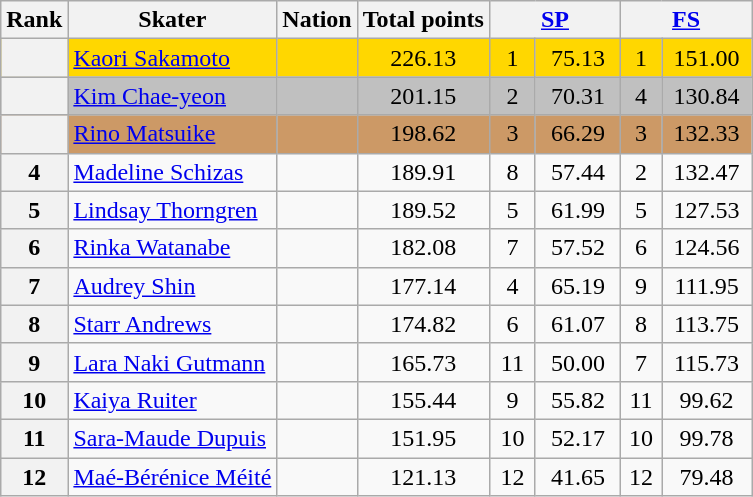<table class="wikitable sortable" style="text-align:left">
<tr>
<th scope="col">Rank</th>
<th scope="col">Skater</th>
<th scope="col">Nation</th>
<th scope="col">Total points</th>
<th scope="col" colspan="2" width="80px"><a href='#'>SP</a></th>
<th scope="col" colspan="2" width="80px"><a href='#'>FS</a></th>
</tr>
<tr bgcolor="gold">
<th scope="row"></th>
<td><a href='#'>Kaori Sakamoto</a></td>
<td></td>
<td align="center">226.13</td>
<td align="center">1</td>
<td align="center">75.13</td>
<td align="center">1</td>
<td align="center">151.00</td>
</tr>
<tr bgcolor="silver">
<th scope="row"></th>
<td><a href='#'>Kim Chae-yeon</a></td>
<td></td>
<td align="center">201.15</td>
<td align="center">2</td>
<td align="center">70.31</td>
<td align="center">4</td>
<td align="center">130.84</td>
</tr>
<tr bgcolor="cc9966">
<th scope="row"></th>
<td><a href='#'>Rino Matsuike</a></td>
<td></td>
<td align="center">198.62</td>
<td align="center">3</td>
<td align="center">66.29</td>
<td align="center">3</td>
<td align="center">132.33</td>
</tr>
<tr>
<th scope="row">4</th>
<td><a href='#'>Madeline Schizas</a></td>
<td></td>
<td align="center">189.91</td>
<td align="center">8</td>
<td align="center">57.44</td>
<td align="center">2</td>
<td align="center">132.47</td>
</tr>
<tr>
<th scope="row">5</th>
<td><a href='#'>Lindsay Thorngren</a></td>
<td></td>
<td align="center">189.52</td>
<td align="center">5</td>
<td align="center">61.99</td>
<td align="center">5</td>
<td align="center">127.53</td>
</tr>
<tr>
<th scope="row">6</th>
<td><a href='#'>Rinka Watanabe</a></td>
<td></td>
<td align="center">182.08</td>
<td align="center">7</td>
<td align="center">57.52</td>
<td align="center">6</td>
<td align="center">124.56</td>
</tr>
<tr>
<th scope="row">7</th>
<td><a href='#'>Audrey Shin</a></td>
<td></td>
<td align="center">177.14</td>
<td align="center">4</td>
<td align="center">65.19</td>
<td align="center">9</td>
<td align="center">111.95</td>
</tr>
<tr>
<th scope="row">8</th>
<td><a href='#'>Starr Andrews</a></td>
<td></td>
<td align="center">174.82</td>
<td align="center">6</td>
<td align="center">61.07</td>
<td align="center">8</td>
<td align="center">113.75</td>
</tr>
<tr>
<th scope="row">9</th>
<td><a href='#'>Lara Naki Gutmann</a></td>
<td></td>
<td align="center">165.73</td>
<td align="center">11</td>
<td align="center">50.00</td>
<td align="center">7</td>
<td align="center">115.73</td>
</tr>
<tr>
<th scope="row">10</th>
<td><a href='#'>Kaiya Ruiter</a></td>
<td></td>
<td align="center">155.44</td>
<td align="center">9</td>
<td align="center">55.82</td>
<td align="center">11</td>
<td align="center">99.62</td>
</tr>
<tr>
<th scope="row">11</th>
<td><a href='#'>Sara-Maude Dupuis</a></td>
<td></td>
<td align="center">151.95</td>
<td align="center">10</td>
<td align="center">52.17</td>
<td align="center">10</td>
<td align="center">99.78</td>
</tr>
<tr>
<th scope="row">12</th>
<td><a href='#'>Maé-Bérénice Méité</a></td>
<td></td>
<td align="center">121.13</td>
<td align="center">12</td>
<td align="center">41.65</td>
<td align="center">12</td>
<td align="center">79.48</td>
</tr>
</table>
